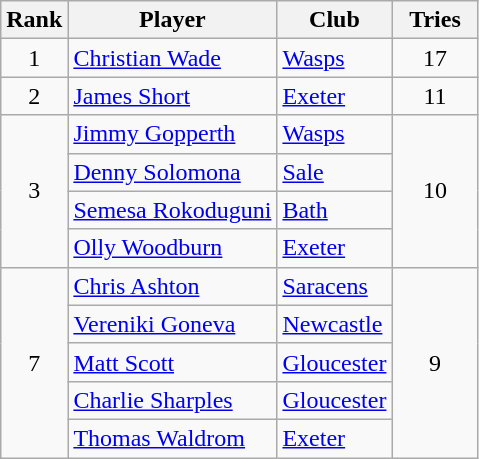<table class="wikitable" style="text-align:center">
<tr>
<th>Rank</th>
<th>Player</th>
<th>Club</th>
<th style="width:50px">Tries</th>
</tr>
<tr>
<td>1</td>
<td align=left> <a href='#'>Christian Wade</a></td>
<td align=left><a href='#'>Wasps</a></td>
<td>17</td>
</tr>
<tr>
<td>2</td>
<td align=left> <a href='#'>James Short</a></td>
<td align=left><a href='#'>Exeter</a></td>
<td>11</td>
</tr>
<tr>
<td rowspan=4>3</td>
<td align=left> <a href='#'>Jimmy Gopperth</a></td>
<td align=left><a href='#'>Wasps</a></td>
<td rowspan=4>10</td>
</tr>
<tr>
<td align=left> <a href='#'>Denny Solomona</a></td>
<td align=left><a href='#'>Sale</a></td>
</tr>
<tr>
<td align=left> <a href='#'>Semesa Rokoduguni</a></td>
<td align=left><a href='#'>Bath</a></td>
</tr>
<tr>
<td align=left> <a href='#'>Olly Woodburn</a></td>
<td align=left><a href='#'>Exeter</a></td>
</tr>
<tr>
<td rowspan=5>7</td>
<td align=left> <a href='#'>Chris Ashton</a></td>
<td align=left><a href='#'>Saracens</a></td>
<td rowspan=5>9</td>
</tr>
<tr>
<td align=left> <a href='#'>Vereniki Goneva</a></td>
<td align=left><a href='#'>Newcastle</a></td>
</tr>
<tr>
<td align=left> <a href='#'>Matt Scott</a></td>
<td align=left><a href='#'>Gloucester</a></td>
</tr>
<tr>
<td align=left> <a href='#'>Charlie Sharples</a></td>
<td align=left><a href='#'>Gloucester</a></td>
</tr>
<tr>
<td align=left> <a href='#'>Thomas Waldrom</a></td>
<td align=left><a href='#'>Exeter</a></td>
</tr>
</table>
